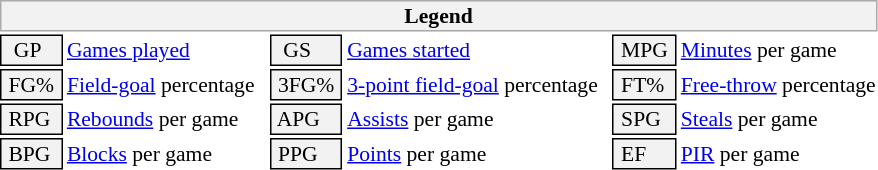<table class="toccolours" style="font-size: 90%; white-space: nowrap;">
<tr>
<th colspan="6" style="background-color: #F2F2F2; border: 1px solid #AAAAAA;">Legend</th>
</tr>
<tr>
<td style="background-color: #F2F2F2; border: 1px solid black;">  GP</td>
<td><a href='#'>Games played</a></td>
<td style="background-color: #F2F2F2; border: 1px solid black">  GS </td>
<td><a href='#'>Games started</a></td>
<td style="background-color: #F2F2F2; border: 1px solid black"> MPG </td>
<td><a href='#'>Minutes</a> per game</td>
</tr>
<tr>
<td style="background-color: #F2F2F2; border: 1px solid black;"> FG% </td>
<td style="padding-right: 8px"><a href='#'>Field-goal</a> percentage</td>
<td style="background-color: #F2F2F2; border: 1px solid black"> 3FG% </td>
<td style="padding-right: 8px"><a href='#'>3-point field-goal</a> percentage</td>
<td style="background-color: #F2F2F2; border: 1px solid black"> FT% </td>
<td><a href='#'>Free-throw</a> percentage</td>
</tr>
<tr>
<td style="background-color: #F2F2F2; border: 1px solid black;"> RPG </td>
<td><a href='#'>Rebounds</a> per game</td>
<td style="background-color: #F2F2F2; border: 1px solid black"> APG </td>
<td><a href='#'>Assists</a> per game</td>
<td style="background-color: #F2F2F2; border: 1px solid black"> SPG </td>
<td><a href='#'>Steals</a> per game</td>
</tr>
<tr>
<td style="background-color: #F2F2F2; border: 1px solid black;"> BPG </td>
<td><a href='#'>Blocks</a> per game</td>
<td style="background-color: #F2F2F2; border: 1px solid black"> PPG </td>
<td><a href='#'>Points</a> per game</td>
<td style="background-color: #F2F2F2; border: 1px solid black"> EF </td>
<td><a href='#'>PIR</a> per game</td>
</tr>
<tr>
</tr>
</table>
